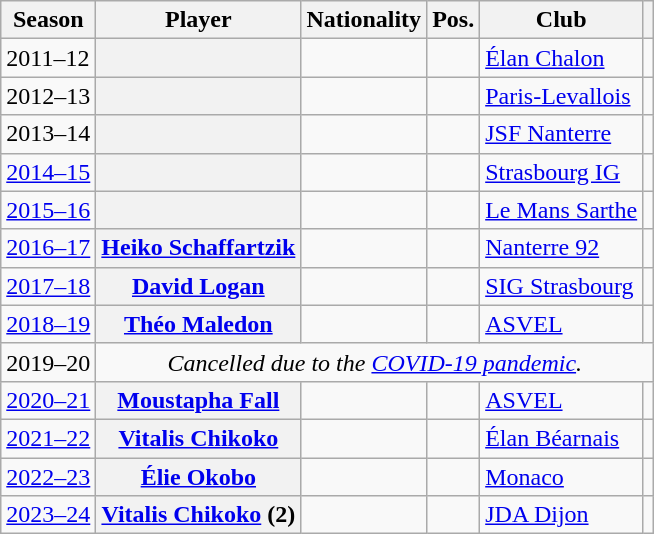<table class="wikitable sortable plainrowheaders">
<tr>
<th scope="col">Season</th>
<th scope="col">Player</th>
<th scope="col">Nationality</th>
<th scope="col">Pos.</th>
<th scope="col">Club</th>
<th scope="col" class="unsortable"></th>
</tr>
<tr>
<td>2011–12</td>
<th scope="row"></th>
<td></td>
<td style="text-align:center;"></td>
<td><a href='#'>Élan Chalon</a></td>
<td style="text-align:center"></td>
</tr>
<tr>
<td>2012–13</td>
<th scope="row"></th>
<td></td>
<td style="text-align:center;"></td>
<td><a href='#'>Paris-Levallois</a></td>
<td style="text-align:center"></td>
</tr>
<tr>
<td>2013–14</td>
<th scope="row"></th>
<td></td>
<td style="text-align:center;"></td>
<td><a href='#'>JSF Nanterre</a></td>
<td style="text-align:center"></td>
</tr>
<tr>
<td><a href='#'>2014–15</a></td>
<th scope="row"></th>
<td></td>
<td style="text-align:center;"></td>
<td><a href='#'>Strasbourg IG</a></td>
<td style="text-align:center"></td>
</tr>
<tr>
<td><a href='#'>2015–16</a></td>
<th scope="row"></th>
<td></td>
<td style="text-align:center;"></td>
<td><a href='#'>Le Mans Sarthe</a></td>
<td style="text-align:center"></td>
</tr>
<tr>
<td><a href='#'>2016–17</a></td>
<th scope="row"><a href='#'>Heiko Schaffartzik</a></th>
<td></td>
<td style="text-align:center;"></td>
<td><a href='#'>Nanterre 92</a></td>
<td></td>
</tr>
<tr>
<td><a href='#'>2017–18</a></td>
<th scope="row"><a href='#'>David Logan</a></th>
<td></td>
<td style="text-align:center;"></td>
<td><a href='#'>SIG Strasbourg</a></td>
<td style="text-align:center"></td>
</tr>
<tr>
<td><a href='#'>2018–19</a></td>
<th scope="row"><a href='#'>Théo Maledon</a></th>
<td></td>
<td style="text-align:center;"></td>
<td><a href='#'>ASVEL</a></td>
<td style="text-align:center"></td>
</tr>
<tr>
<td>2019–20</td>
<td colspan="5" style="text-align:center;"><em>Cancelled due to the <a href='#'>COVID-19 pandemic</a>.</em></td>
</tr>
<tr>
<td><a href='#'>2020–21</a></td>
<th scope="row"><a href='#'>Moustapha Fall</a></th>
<td></td>
<td style="text-align:center;"></td>
<td><a href='#'>ASVEL</a></td>
<td style="text-align:center"></td>
</tr>
<tr>
<td><a href='#'>2021–22</a></td>
<th scope="row"><a href='#'>Vitalis Chikoko</a></th>
<td></td>
<td></td>
<td><a href='#'>Élan Béarnais</a></td>
<td></td>
</tr>
<tr>
<td><a href='#'>2022–23</a></td>
<th scope="row"><a href='#'>Élie Okobo</a></th>
<td></td>
<td align="center"></td>
<td><a href='#'>Monaco</a></td>
<td align="center"></td>
</tr>
<tr>
<td><a href='#'>2023–24</a></td>
<th scope="row"><a href='#'>Vitalis Chikoko</a> (2)</th>
<td></td>
<td></td>
<td><a href='#'>JDA Dijon</a></td>
<td align="center"></td>
</tr>
</table>
